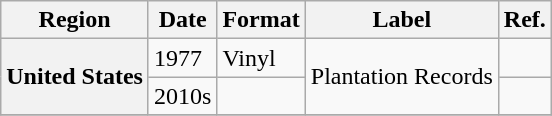<table class="wikitable plainrowheaders">
<tr>
<th scope="col">Region</th>
<th scope="col">Date</th>
<th scope="col">Format</th>
<th scope="col">Label</th>
<th scope="col">Ref.</th>
</tr>
<tr>
<th scope="row" rowspan="2">United States</th>
<td>1977</td>
<td>Vinyl</td>
<td rowspan="2">Plantation Records</td>
<td></td>
</tr>
<tr>
<td>2010s</td>
<td></td>
<td></td>
</tr>
<tr>
</tr>
</table>
